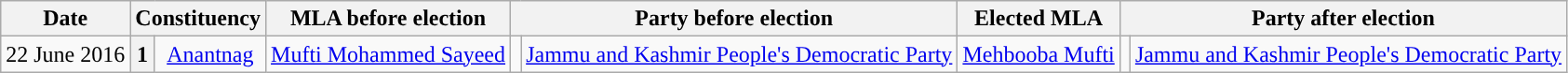<table class="wikitable sortable" style="text-align:center;">
<tr>
<th>Date</th>
<th colspan="2">Constituency</th>
<th>MLA before election</th>
<th colspan="2">Party before election</th>
<th>Elected MLA</th>
<th colspan="2">Party after election</th>
</tr>
<tr>
<td>22 June 2016</td>
<th>1</th>
<td><a href='#'>Anantnag</a></td>
<td><a href='#'>Mufti Mohammed Sayeed</a></td>
<td></td>
<td><a href='#'>Jammu and Kashmir People's Democratic Party</a></td>
<td><a href='#'>Mehbooba Mufti</a></td>
<td></td>
<td><a href='#'>Jammu and Kashmir People's Democratic Party</a></td>
</tr>
</table>
